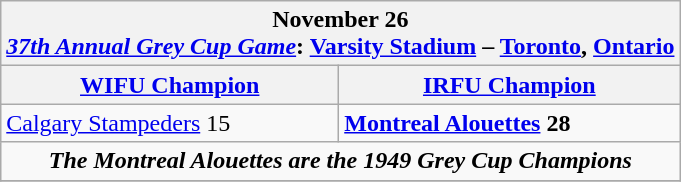<table class="wikitable">
<tr>
<th bgcolor="#DDDDDD" colspan="4">November 26<br><em><a href='#'>37th Annual Grey Cup Game</a></em>: <a href='#'>Varsity Stadium</a> – <a href='#'>Toronto</a>, <a href='#'>Ontario</a></th>
</tr>
<tr>
<th><a href='#'>WIFU Champion</a></th>
<th><a href='#'>IRFU Champion</a></th>
</tr>
<tr>
<td><a href='#'>Calgary Stampeders</a> 15</td>
<td><strong><a href='#'>Montreal Alouettes</a> 28</strong></td>
</tr>
<tr>
<td align="center" colspan="4"><strong><em>The Montreal Alouettes are the 1949 Grey Cup Champions</em></strong></td>
</tr>
<tr>
</tr>
</table>
